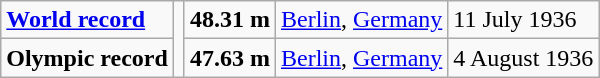<table class="wikitable">
<tr>
<td><strong><a href='#'>World record</a></strong></td>
<td rowspan=2></td>
<td><strong>48.31 m</strong></td>
<td><a href='#'>Berlin</a>, <a href='#'>Germany</a></td>
<td>11 July 1936</td>
</tr>
<tr>
<td><strong>Olympic record</strong></td>
<td><strong>47.63 m</strong></td>
<td><a href='#'>Berlin</a>, <a href='#'>Germany</a></td>
<td>4 August 1936</td>
</tr>
</table>
